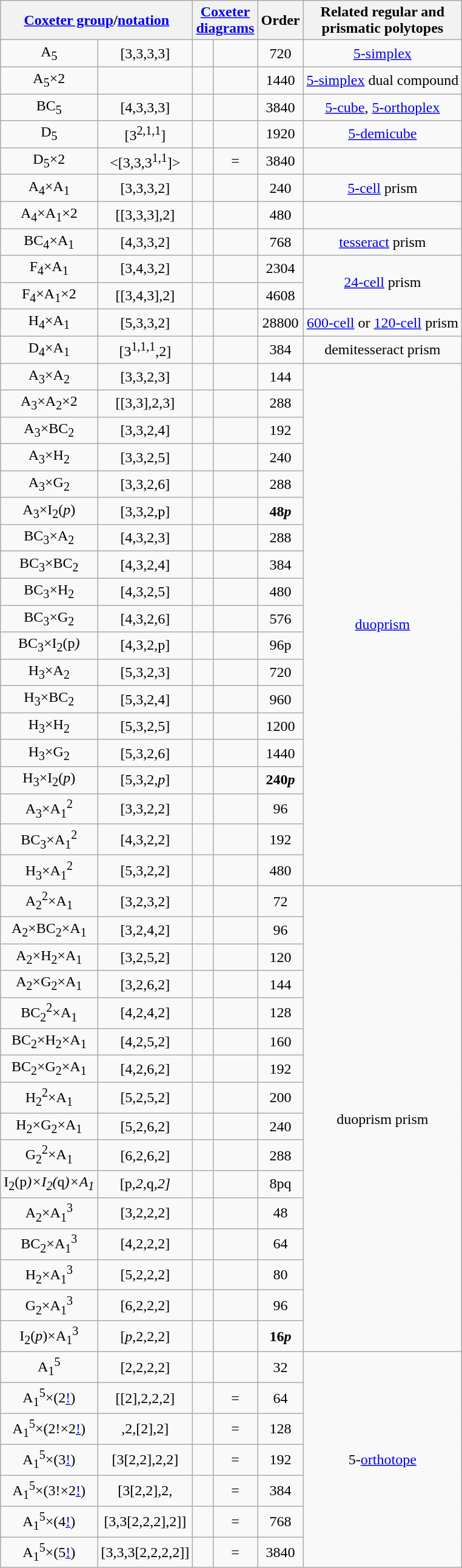<table class=wikitable>
<tr>
<th colspan=2><a href='#'>Coxeter group</a>/<a href='#'>notation</a></th>
<th colspan=2><a href='#'>Coxeter<br>diagrams</a></th>
<th>Order</th>
<th>Related regular and <br>prismatic polytopes</th>
</tr>
<tr align=center>
<td>A<sub>5</sub></td>
<td>[3,3,3,3]</td>
<td></td>
<td></td>
<td>720</td>
<td><a href='#'>5-simplex</a></td>
</tr>
<tr align=center>
<td>A<sub>5</sub>×2</td>
<td></td>
<td></td>
<td></td>
<td>1440</td>
<td><a href='#'>5-simplex</a> dual compound</td>
</tr>
<tr align=center>
<td>BC<sub>5</sub></td>
<td>[4,3,3,3]</td>
<td></td>
<td></td>
<td>3840</td>
<td><a href='#'>5-cube</a>, <a href='#'>5-orthoplex</a></td>
</tr>
<tr align=center>
<td>D<sub>5</sub></td>
<td>[3<sup>2,1,1</sup>]</td>
<td></td>
<td></td>
<td>1920</td>
<td><a href='#'>5-demicube</a></td>
</tr>
<tr align=center>
<td>D<sub>5</sub>×2</td>
<td><[3,3,3<sup>1,1</sup>]></td>
<td></td>
<td> = </td>
<td>3840</td>
</tr>
<tr align=center>
<td>A<sub>4</sub>×A<sub>1</sub></td>
<td>[3,3,3,2]</td>
<td></td>
<td></td>
<td>240</td>
<td><a href='#'>5-cell</a> prism</td>
</tr>
<tr align=center>
<td>A<sub>4</sub>×A<sub>1</sub>×2</td>
<td>[[3,3,3],2]</td>
<td></td>
<td></td>
<td>480</td>
</tr>
<tr align=center>
<td>BC<sub>4</sub>×A<sub>1</sub></td>
<td>[4,3,3,2]</td>
<td></td>
<td></td>
<td>768</td>
<td><a href='#'>tesseract</a> prism</td>
</tr>
<tr align=center>
<td>F<sub>4</sub>×A<sub>1</sub></td>
<td>[3,4,3,2]</td>
<td></td>
<td></td>
<td>2304</td>
<td rowspan=2><a href='#'>24-cell</a> prism</td>
</tr>
<tr align=center>
<td>F<sub>4</sub>×A<sub>1</sub>×2</td>
<td>[[3,4,3],2]</td>
<td></td>
<td></td>
<td>4608</td>
</tr>
<tr align=center>
<td>H<sub>4</sub>×A<sub>1</sub></td>
<td>[5,3,3,2]</td>
<td></td>
<td></td>
<td>28800</td>
<td><a href='#'>600-cell</a> or <a href='#'>120-cell</a> prism</td>
</tr>
<tr align=center>
<td>D<sub>4</sub>×A<sub>1</sub></td>
<td>[3<sup>1,1,1</sup>,2]</td>
<td></td>
<td></td>
<td>384</td>
<td>demitesseract prism</td>
</tr>
<tr align=center>
<td>A<sub>3</sub>×A<sub>2</sub></td>
<td>[3,3,2,3]</td>
<td></td>
<td></td>
<td>144</td>
<td rowspan=19><a href='#'>duoprism</a></td>
</tr>
<tr align=center>
<td>A<sub>3</sub>×A<sub>2</sub>×2</td>
<td>[[3,3],2,3]</td>
<td></td>
<td></td>
<td>288</td>
</tr>
<tr align=center>
<td>A<sub>3</sub>×BC<sub>2</sub></td>
<td>[3,3,2,4]</td>
<td></td>
<td></td>
<td>192</td>
</tr>
<tr align=center>
<td>A<sub>3</sub>×H<sub>2</sub></td>
<td>[3,3,2,5]</td>
<td></td>
<td></td>
<td>240</td>
</tr>
<tr align=center>
<td>A<sub>3</sub>×G<sub>2</sub></td>
<td>[3,3,2,6]</td>
<td></td>
<td></td>
<td>288</td>
</tr>
<tr align=center>
<td>A<sub>3</sub>×I<sub>2</sub>(<em>p</em>)</td>
<td>[3,3,2,p]</td>
<td></td>
<td></td>
<td><strong>48<em>p<strong><em></td>
</tr>
<tr align=center>
<td>BC<sub>3</sub>×A<sub>2</sub></td>
<td>[4,3,2,3]</td>
<td></td>
<td></td>
<td>288</td>
</tr>
<tr align=center>
<td>BC<sub>3</sub>×BC<sub>2</sub></td>
<td>[4,3,2,4]</td>
<td></td>
<td></td>
<td>384</td>
</tr>
<tr align=center>
<td>BC<sub>3</sub>×H<sub>2</sub></td>
<td>[4,3,2,5]</td>
<td></td>
<td></td>
<td>480</td>
</tr>
<tr align=center>
<td>BC<sub>3</sub>×G<sub>2</sub></td>
<td>[4,3,2,6]</td>
<td></td>
<td></td>
<td>576</td>
</tr>
<tr align=center>
<td>BC<sub>3</sub>×I<sub>2</sub>(</em>p<em>)</td>
<td>[4,3,2,p]</td>
<td></td>
<td></td>
<td></strong>96</em>p</em></strong></td>
</tr>
<tr align=center>
<td>H<sub>3</sub>×A<sub>2</sub></td>
<td>[5,3,2,3]</td>
<td></td>
<td></td>
<td>720</td>
</tr>
<tr align=center>
<td>H<sub>3</sub>×BC<sub>2</sub></td>
<td>[5,3,2,4]</td>
<td></td>
<td></td>
<td>960</td>
</tr>
<tr align=center>
<td>H<sub>3</sub>×H<sub>2</sub></td>
<td>[5,3,2,5]</td>
<td></td>
<td></td>
<td>1200</td>
</tr>
<tr align=center>
<td>H<sub>3</sub>×G<sub>2</sub></td>
<td>[5,3,2,6]</td>
<td></td>
<td></td>
<td>1440</td>
</tr>
<tr align=center>
<td>H<sub>3</sub>×I<sub>2</sub>(<em>p</em>)</td>
<td>[5,3,2,<em>p</em>]</td>
<td></td>
<td></td>
<td><strong>240<em>p<strong><em></td>
</tr>
<tr align=center>
<td>A<sub>3</sub>×A<sub>1</sub><sup>2</sup></td>
<td>[3,3,2,2]</td>
<td></td>
<td></td>
<td>96</td>
</tr>
<tr align=center>
<td>BC<sub>3</sub>×A<sub>1</sub><sup>2</sup></td>
<td>[4,3,2,2]</td>
<td></td>
<td></td>
<td>192</td>
</tr>
<tr align=center>
<td>H<sub>3</sub>×A<sub>1</sub><sup>2</sup></td>
<td>[5,3,2,2]</td>
<td></td>
<td></td>
<td>480</td>
</tr>
<tr align=center>
<td>A<sub>2</sub><sup>2</sup>×A<sub>1</sub></td>
<td>[3,2,3,2]</td>
<td></td>
<td></td>
<td>72</td>
<td rowspan=16>duoprism prism</td>
</tr>
<tr align=center>
<td>A<sub>2</sub>×BC<sub>2</sub>×A<sub>1</sub></td>
<td>[3,2,4,2]</td>
<td></td>
<td></td>
<td>96</td>
</tr>
<tr align=center>
<td>A<sub>2</sub>×H<sub>2</sub>×A<sub>1</sub></td>
<td>[3,2,5,2]</td>
<td></td>
<td></td>
<td>120</td>
</tr>
<tr align=center>
<td>A<sub>2</sub>×G<sub>2</sub>×A<sub>1</sub></td>
<td>[3,2,6,2]</td>
<td></td>
<td></td>
<td>144</td>
</tr>
<tr align=center>
<td>BC<sub>2</sub><sup>2</sup>×A<sub>1</sub></td>
<td>[4,2,4,2]</td>
<td></td>
<td></td>
<td>128</td>
</tr>
<tr align=center>
<td>BC<sub>2</sub>×H<sub>2</sub>×A<sub>1</sub></td>
<td>[4,2,5,2]</td>
<td></td>
<td></td>
<td>160</td>
</tr>
<tr align=center>
<td>BC<sub>2</sub>×G<sub>2</sub>×A<sub>1</sub></td>
<td>[4,2,6,2]</td>
<td></td>
<td></td>
<td>192</td>
</tr>
<tr align=center>
<td>H<sub>2</sub><sup>2</sup>×A<sub>1</sub></td>
<td>[5,2,5,2]</td>
<td></td>
<td></td>
<td>200</td>
</tr>
<tr align=center>
<td>H<sub>2</sub>×G<sub>2</sub>×A<sub>1</sub></td>
<td>[5,2,6,2]</td>
<td></td>
<td></td>
<td>240</td>
</tr>
<tr align=center>
<td>G<sub>2</sub><sup>2</sup>×A<sub>1</sub></td>
<td>[6,2,6,2]</td>
<td></td>
<td></td>
<td>288</td>
</tr>
<tr align=center>
<td>I<sub>2</sub>(</em>p<em>)×I<sub>2</sub>(</em>q<em>)×A<sub>1</sub></td>
<td>[</em>p<em>,2,</em>q<em>,2]</td>
<td></td>
<td></td>
<td></strong>8</em>pq</em></strong></td>
</tr>
<tr align=center>
<td>A<sub>2</sub>×A<sub>1</sub><sup>3</sup></td>
<td>[3,2,2,2]</td>
<td></td>
<td></td>
<td>48</td>
</tr>
<tr align=center>
<td>BC<sub>2</sub>×A<sub>1</sub><sup>3</sup></td>
<td>[4,2,2,2]</td>
<td></td>
<td></td>
<td>64</td>
</tr>
<tr align=center>
<td>H<sub>2</sub>×A<sub>1</sub><sup>3</sup></td>
<td>[5,2,2,2]</td>
<td></td>
<td></td>
<td>80</td>
</tr>
<tr align=center>
<td>G<sub>2</sub>×A<sub>1</sub><sup>3</sup></td>
<td>[6,2,2,2]</td>
<td></td>
<td></td>
<td>96</td>
</tr>
<tr align=center>
<td>I<sub>2</sub>(<em>p</em>)×A<sub>1</sub><sup>3</sup></td>
<td>[<em>p</em>,2,2,2]</td>
<td></td>
<td></td>
<td><strong>16<em>p<strong><em></td>
</tr>
<tr align=center>
<td>A<sub>1</sub><sup>5</sup></td>
<td>[2,2,2,2]</td>
<td></td>
<td></td>
<td>32</td>
<td rowspan=7>5-<a href='#'>orthotope</a></td>
</tr>
<tr align=center>
<td>A<sub>1</sub><sup>5</sup>×(2<a href='#'>!</a>)</td>
<td>[[2],2,2,2]</td>
<td></td>
<td> = </td>
<td>64</td>
</tr>
<tr align=center>
<td>A<sub>1</sub><sup>5</sup>×(2!×2<a href='#'>!</a>)</td>
<td>,2,[2],2]</td>
<td></td>
<td> = </td>
<td>128</td>
</tr>
<tr align=center>
<td>A<sub>1</sub><sup>5</sup>×(3<a href='#'>!</a>)</td>
<td>[3[2,2],2,2]</td>
<td></td>
<td> = </td>
<td>192</td>
</tr>
<tr align=center>
<td>A<sub>1</sub><sup>5</sup>×(3!×2<a href='#'>!</a>)</td>
<td>[3[2,2],2,</td>
<td></td>
<td> = </td>
<td>384</td>
</tr>
<tr align=center>
<td>A<sub>1</sub><sup>5</sup>×(4<a href='#'>!</a>)</td>
<td>[3,3[2,2,2],2]]</td>
<td></td>
<td> = </td>
<td>768</td>
</tr>
<tr align=center>
<td>A<sub>1</sub><sup>5</sup>×(5<a href='#'>!</a>)</td>
<td>[3,3,3[2,2,2,2]]</td>
<td></td>
<td> = </td>
<td>3840</td>
</tr>
</table>
